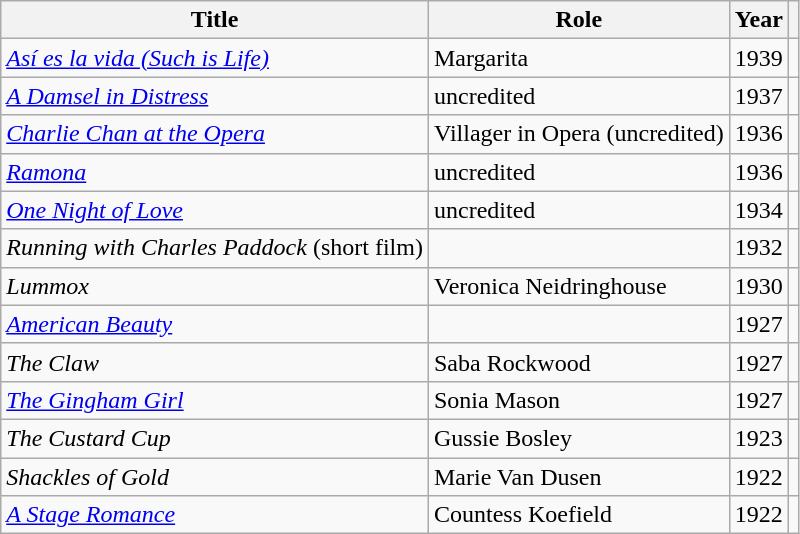<table class="wikitable">
<tr>
<th>Title</th>
<th>Role</th>
<th>Year</th>
<th></th>
</tr>
<tr>
<td><em><a href='#'>Así es la vida (Such is Life)</a></em></td>
<td>Margarita</td>
<td>1939</td>
<td></td>
</tr>
<tr>
<td><em><a href='#'>A Damsel in Distress</a></em></td>
<td>uncredited</td>
<td>1937</td>
<td></td>
</tr>
<tr>
<td><em><a href='#'>Charlie Chan at the Opera</a></em></td>
<td>Villager in Opera (uncredited)</td>
<td>1936</td>
<td></td>
</tr>
<tr>
<td><em><a href='#'>Ramona</a></em></td>
<td>uncredited</td>
<td>1936</td>
<td></td>
</tr>
<tr>
<td><em><a href='#'>One Night of Love</a></em></td>
<td>uncredited</td>
<td>1934</td>
<td></td>
</tr>
<tr>
<td><em>Running with Charles Paddock</em> (short film)</td>
<td></td>
<td>1932</td>
<td></td>
</tr>
<tr>
<td><em>Lummox</em></td>
<td>Veronica Neidringhouse</td>
<td>1930</td>
<td></td>
</tr>
<tr>
<td><em><a href='#'>American Beauty</a></em></td>
<td></td>
<td>1927</td>
<td></td>
</tr>
<tr>
<td><em>The Claw</em></td>
<td>Saba Rockwood</td>
<td>1927</td>
<td></td>
</tr>
<tr>
<td><em><a href='#'>The Gingham Girl</a></em></td>
<td>Sonia Mason</td>
<td>1927</td>
<td></td>
</tr>
<tr>
<td><em>The Custard Cup</em></td>
<td>Gussie Bosley</td>
<td>1923</td>
<td></td>
</tr>
<tr>
<td><em>Shackles of Gold</em></td>
<td>Marie Van Dusen</td>
<td>1922</td>
<td></td>
</tr>
<tr>
<td><em><a href='#'>A Stage Romance</a></em></td>
<td>Countess Koefield</td>
<td>1922</td>
<td></td>
</tr>
</table>
